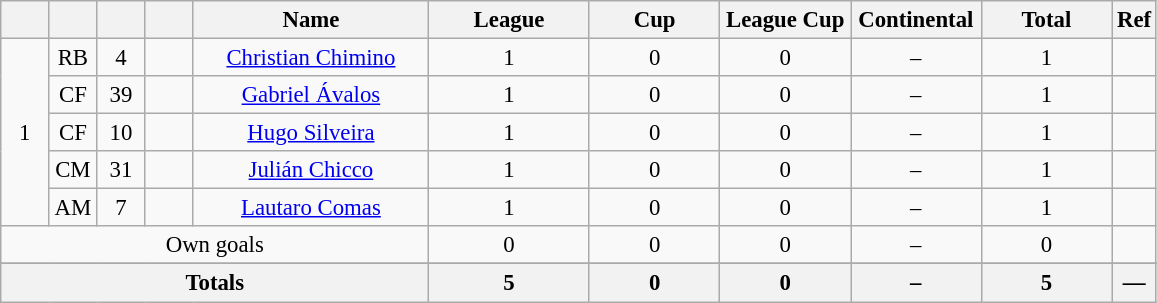<table class="wikitable sortable" style="font-size: 95%; text-align: center;">
<tr>
<th style="width:25px; background:#; color:;"></th>
<th style="width:25px; background:#; color:;"></th>
<th style="width:25px; background:#; color:;"></th>
<th style="width:25px; background:#; color:;"></th>
<th style="width:150px; background:#; color:;">Name</th>
<th style="width:100px; background:#; color:;">League</th>
<th style="width:80px; background:#; color:;">Cup</th>
<th style="width:80px; background:#; color:;">League Cup</th>
<th style="width:80px; background:#; color:;">Continental</th>
<th style="width:80px; background:#; color:;"><strong>Total</strong></th>
<th style="width:10px; background:#; color:;"><strong>Ref</strong></th>
</tr>
<tr>
<td rowspan=5>1</td>
<td>RB</td>
<td>4</td>
<td></td>
<td data-sort-value="Chimino, Christian"><a href='#'>Christian Chimino</a></td>
<td>1</td>
<td>0</td>
<td>0</td>
<td>–</td>
<td>1</td>
<td></td>
</tr>
<tr>
<td>CF</td>
<td>39</td>
<td></td>
<td data-sort-value="Ávalos, Gabriel"><a href='#'>Gabriel Ávalos</a></td>
<td>1</td>
<td>0</td>
<td>0</td>
<td>–</td>
<td>1</td>
<td></td>
</tr>
<tr>
<td>CF</td>
<td>10</td>
<td></td>
<td data-sort-value="Silveira, Hugo"><a href='#'>Hugo Silveira</a></td>
<td>1</td>
<td>0</td>
<td>0</td>
<td>–</td>
<td>1</td>
<td></td>
</tr>
<tr>
<td>CM</td>
<td>31</td>
<td></td>
<td data-sort-value="Chicco, Julián"><a href='#'>Julián Chicco</a></td>
<td>1</td>
<td>0</td>
<td>0</td>
<td>–</td>
<td>1</td>
<td></td>
</tr>
<tr>
<td>AM</td>
<td>7</td>
<td></td>
<td data-sort-value="Comas, Lautaro"><a href='#'>Lautaro Comas</a></td>
<td>1</td>
<td>0</td>
<td>0</td>
<td>–</td>
<td>1</td>
<td></td>
</tr>
<tr>
<td colspan="5">Own goals</td>
<td>0</td>
<td>0</td>
<td>0</td>
<td>–</td>
<td>0</td>
<td></td>
</tr>
<tr>
</tr>
<tr class="sortbottom">
</tr>
<tr class="sortbottom">
<th colspan=5><strong>Totals</strong></th>
<th><strong>5</strong></th>
<th><strong>0</strong></th>
<th><strong>0</strong></th>
<th><strong>–</strong></th>
<th><strong>5</strong></th>
<th><strong>—</strong></th>
</tr>
</table>
